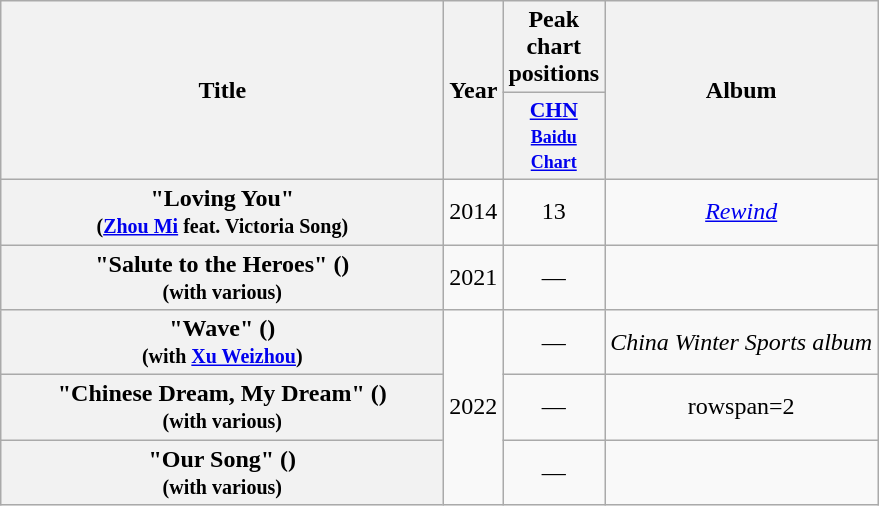<table class="wikitable plainrowheaders" style="text-align:center;">
<tr>
<th scope="col" rowspan="2" style="width:18em;">Title</th>
<th scope="col" rowspan="2">Year</th>
<th scope="col" colspan="1">Peak chart positions</th>
<th scope="col" rowspan="2">Album</th>
</tr>
<tr>
<th scope="col" style="width:3em;font-size:90%;"><a href='#'>CHN<br><small>Baidu Chart</small></a><br></th>
</tr>
<tr>
<th scope="row">"Loving You"<br><small>(<a href='#'>Zhou Mi</a> feat. Victoria Song)</small></th>
<td>2014</td>
<td>13</td>
<td><em><a href='#'>Rewind</a></em></td>
</tr>
<tr>
<th scope="row">"Salute to the Heroes"  ()<br><small>(with various)</small></th>
<td>2021</td>
<td>—</td>
<td></td>
</tr>
<tr>
<th scope="row">"Wave" ()<br><small>(with <a href='#'>Xu Weizhou</a>)</small></th>
<td rowspan=3>2022</td>
<td>—</td>
<td><em>China Winter Sports album</em></td>
</tr>
<tr>
<th scope="row">"Chinese Dream, My Dream" ()<br><small>(with various)</small></th>
<td>—</td>
<td>rowspan=2 </td>
</tr>
<tr>
<th scope="row">"Our Song" ()<br><small>(with various)</small></th>
<td>—</td>
</tr>
</table>
